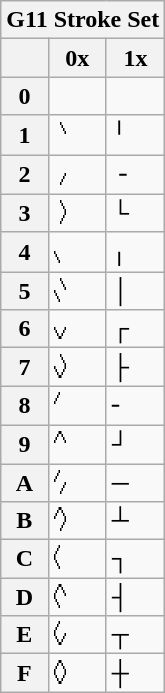<table class="wikitable">
<tr>
<th colspan="3">G11 Stroke Set</th>
</tr>
<tr>
<th></th>
<th>0x</th>
<th>1x</th>
</tr>
<tr>
<th>0</th>
<td></td>
<td></td>
</tr>
<tr>
<th>1</th>
<td>🮡</td>
<td>╵</td>
</tr>
<tr>
<th>2</th>
<td>🮣</td>
<td>╶</td>
</tr>
<tr>
<th>3</th>
<td>🮥</td>
<td>└</td>
</tr>
<tr>
<th>4</th>
<td>🮢</td>
<td>╷</td>
</tr>
<tr>
<th>5</th>
<td>🮩</td>
<td>│</td>
</tr>
<tr>
<th>6</th>
<td>🮦</td>
<td>┌</td>
</tr>
<tr>
<th>7</th>
<td>🮪</td>
<td>├</td>
</tr>
<tr>
<th>8</th>
<td>🮠</td>
<td>╴</td>
</tr>
<tr>
<th>9</th>
<td>🮧</td>
<td>┘</td>
</tr>
<tr>
<th>A</th>
<td>🮨</td>
<td>─</td>
</tr>
<tr>
<th>B</th>
<td>🮬</td>
<td>┴</td>
</tr>
<tr>
<th>C</th>
<td>🮤</td>
<td>┐</td>
</tr>
<tr>
<th>D</th>
<td>🮭</td>
<td>┤</td>
</tr>
<tr>
<th>E</th>
<td>🮫</td>
<td>┬</td>
</tr>
<tr>
<th>F</th>
<td>🮮</td>
<td>┼</td>
</tr>
</table>
